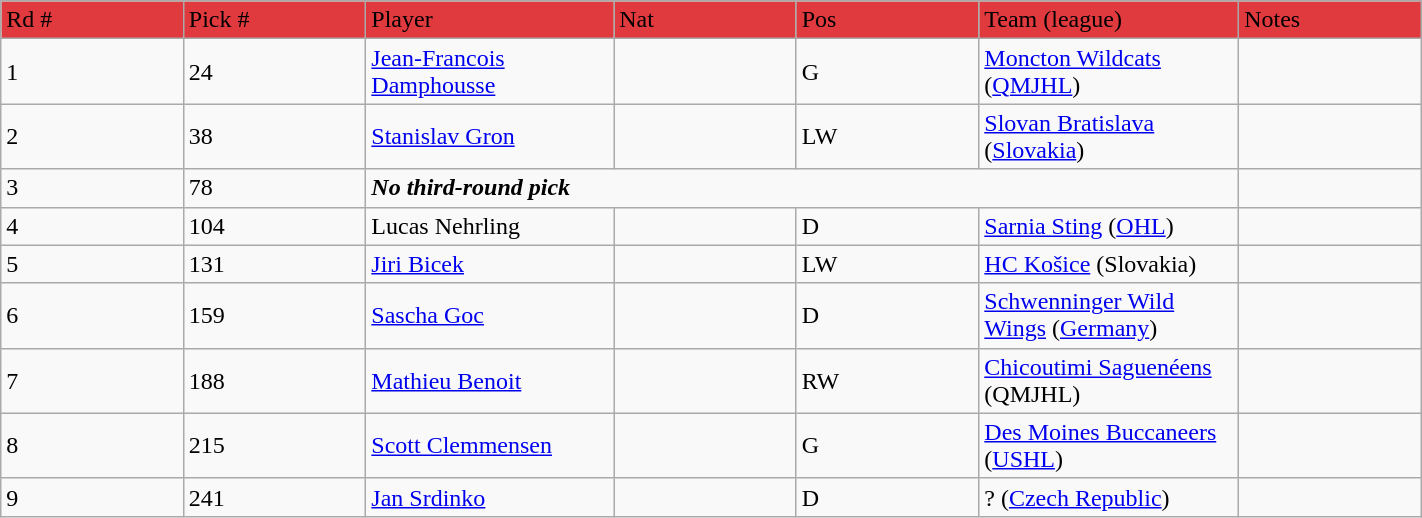<table class="wikitable" style="width: 75%">
<tr>
<td width="5%"; bgcolor="#E13A3E">Rd #</td>
<td width="5%"; bgcolor="#E13A3E">Pick #</td>
<td width="5%"; bgcolor="#E13A3E">Player</td>
<td width="5%"; bgcolor="#E13A3E">Nat</td>
<td width="5%"; bgcolor="#E13A3E">Pos</td>
<td width="5%"; bgcolor="#E13A3E">Team (league)</td>
<td width="5%"; bgcolor="#E13A3E">Notes</td>
</tr>
<tr>
<td>1</td>
<td>24</td>
<td><a href='#'>Jean-Francois Damphousse</a></td>
<td></td>
<td>G</td>
<td><a href='#'>Moncton Wildcats</a> (<a href='#'>QMJHL</a>)</td>
<td></td>
</tr>
<tr>
<td>2</td>
<td>38</td>
<td><a href='#'>Stanislav Gron</a></td>
<td></td>
<td>LW</td>
<td><a href='#'>Slovan Bratislava</a> (<a href='#'>Slovakia</a>)</td>
<td></td>
</tr>
<tr>
<td>3</td>
<td>78</td>
<td colspan="4"><strong><em>No third-round pick</em></strong></td>
<td></td>
</tr>
<tr>
<td>4</td>
<td>104</td>
<td>Lucas Nehrling</td>
<td></td>
<td>D</td>
<td><a href='#'>Sarnia Sting</a> (<a href='#'>OHL</a>)</td>
<td></td>
</tr>
<tr>
<td>5</td>
<td>131</td>
<td><a href='#'>Jiri Bicek</a></td>
<td></td>
<td>LW</td>
<td><a href='#'>HC Košice</a> (Slovakia)</td>
<td></td>
</tr>
<tr>
<td>6</td>
<td>159</td>
<td><a href='#'>Sascha Goc</a></td>
<td></td>
<td>D</td>
<td><a href='#'>Schwenninger Wild Wings</a> (<a href='#'>Germany</a>)</td>
<td></td>
</tr>
<tr>
<td>7</td>
<td>188</td>
<td><a href='#'>Mathieu Benoit</a></td>
<td></td>
<td>RW</td>
<td><a href='#'>Chicoutimi Saguenéens</a> (QMJHL)</td>
<td></td>
</tr>
<tr>
<td>8</td>
<td>215</td>
<td><a href='#'>Scott Clemmensen</a></td>
<td></td>
<td>G</td>
<td><a href='#'>Des Moines Buccaneers</a> (<a href='#'>USHL</a>)</td>
<td></td>
</tr>
<tr>
<td>9</td>
<td>241</td>
<td><a href='#'>Jan Srdinko</a></td>
<td></td>
<td>D</td>
<td>? (<a href='#'>Czech Republic</a>)</td>
<td></td>
</tr>
</table>
